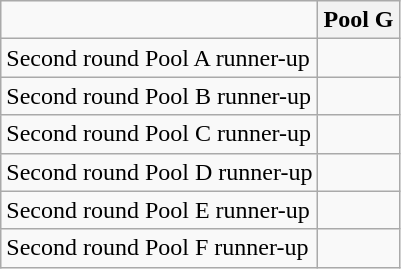<table class="wikitable">
<tr>
<td></td>
<th>Pool G</th>
</tr>
<tr>
<td>Second round Pool A runner-up</td>
<td></td>
</tr>
<tr>
<td>Second round Pool B runner-up</td>
<td></td>
</tr>
<tr>
<td>Second round Pool C runner-up</td>
<td></td>
</tr>
<tr>
<td>Second round Pool D runner-up</td>
<td></td>
</tr>
<tr>
<td>Second round Pool E runner-up</td>
<td></td>
</tr>
<tr>
<td>Second round Pool F runner-up</td>
<td></td>
</tr>
</table>
